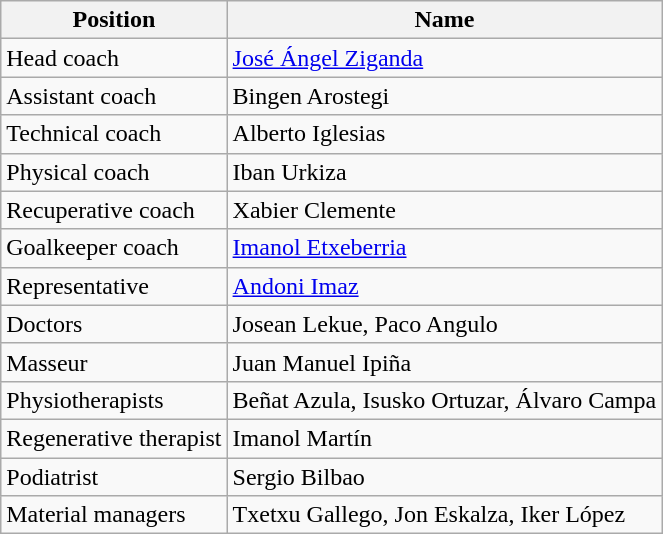<table class=wikitable>
<tr>
<th>Position</th>
<th>Name</th>
</tr>
<tr>
<td>Head coach</td>
<td><a href='#'>José Ángel Ziganda</a></td>
</tr>
<tr>
<td>Assistant coach</td>
<td>Bingen Arostegi</td>
</tr>
<tr>
<td>Technical coach</td>
<td>Alberto Iglesias</td>
</tr>
<tr>
<td>Physical coach</td>
<td>Iban Urkiza</td>
</tr>
<tr>
<td>Recuperative coach</td>
<td>Xabier Clemente</td>
</tr>
<tr>
<td>Goalkeeper coach</td>
<td><a href='#'>Imanol Etxeberria</a></td>
</tr>
<tr>
<td>Representative</td>
<td><a href='#'>Andoni Imaz</a></td>
</tr>
<tr>
<td>Doctors</td>
<td>Josean Lekue, Paco Angulo</td>
</tr>
<tr>
<td>Masseur</td>
<td>Juan Manuel Ipiña</td>
</tr>
<tr>
<td>Physiotherapists</td>
<td>Beñat Azula, Isusko Ortuzar, Álvaro Campa</td>
</tr>
<tr>
<td>Regenerative therapist</td>
<td>Imanol Martín</td>
</tr>
<tr>
<td>Podiatrist</td>
<td>Sergio Bilbao</td>
</tr>
<tr>
<td>Material managers</td>
<td>Txetxu Gallego, Jon Eskalza, Iker López</td>
</tr>
</table>
